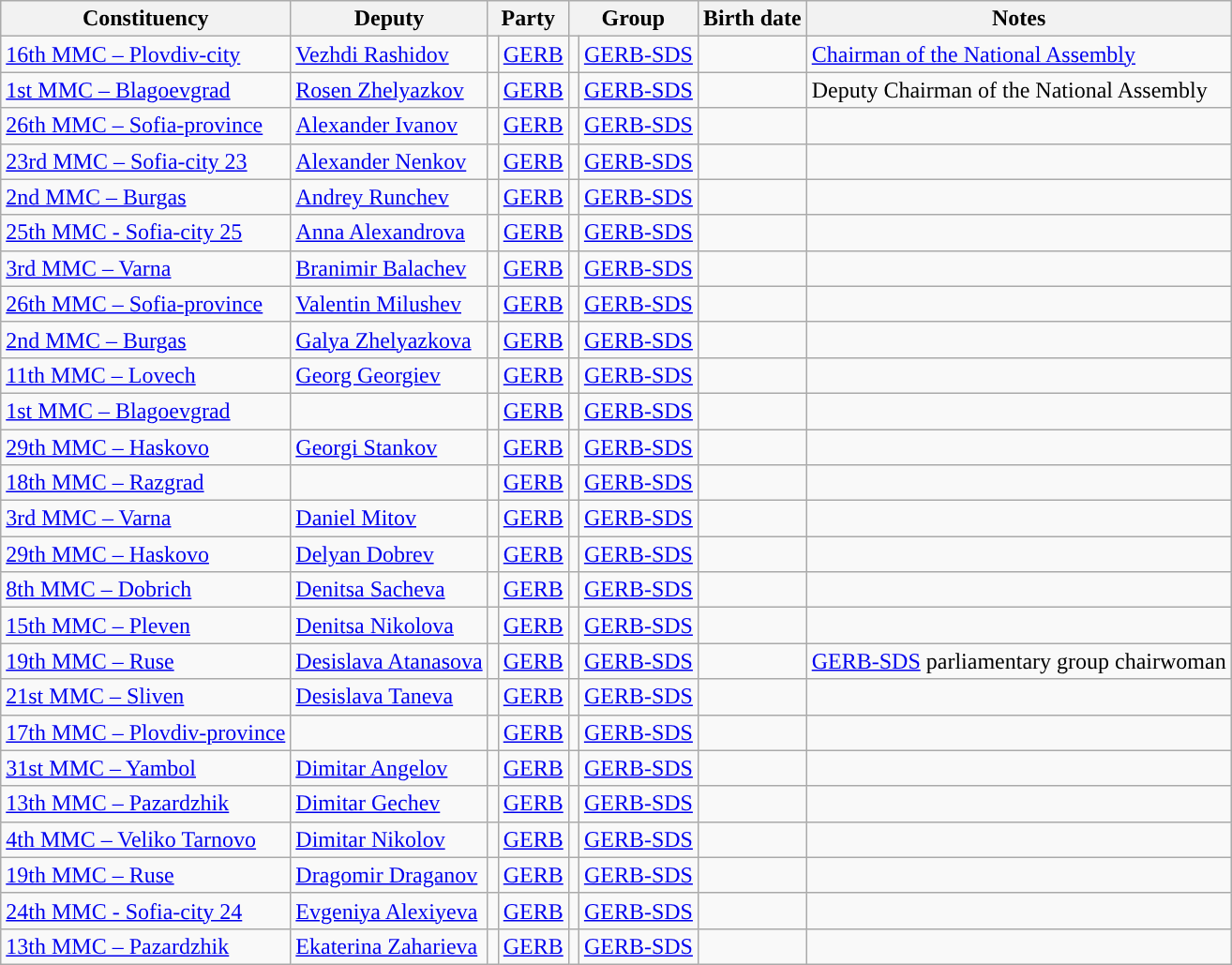<table class="wikitable sortable" style="text-align:left">
<tr>
<th>Constituency</th>
<th>Deputy</th>
<th colspan="2">Party</th>
<th colspan="2">Group</th>
<th>Birth date</th>
<th>Notes</th>
</tr>
<tr>
<td><a href='#'>16th MMC – Plovdiv-city</a></td>
<td><a href='#'>Vezhdi Rashidov</a></td>
<td style="background: "></td>
<td><a href='#'>GERB</a></td>
<td style="background: "></td>
<td><a href='#'>GERB-SDS</a></td>
<td></td>
<td><a href='#'>Chairman of the National Assembly</a></td>
</tr>
<tr>
<td><a href='#'>1st MMC – Blagoevgrad</a></td>
<td><a href='#'>Rosen Zhelyazkov</a></td>
<td style="background: "></td>
<td><a href='#'>GERB</a></td>
<td style="background: "></td>
<td><a href='#'>GERB-SDS</a></td>
<td></td>
<td>Deputy Chairman of the National Assembly</td>
</tr>
<tr>
<td><a href='#'>26th MMC – Sofia-province</a></td>
<td><a href='#'>Alexander Ivanov</a></td>
<td style="background: "></td>
<td><a href='#'>GERB</a></td>
<td style="background: "></td>
<td><a href='#'>GERB-SDS</a></td>
<td></td>
<td></td>
</tr>
<tr>
<td><a href='#'>23rd MMC – Sofia-city 23</a></td>
<td><a href='#'>Alexander Nenkov</a></td>
<td style="background: "></td>
<td><a href='#'>GERB</a></td>
<td style="background: "></td>
<td><a href='#'>GERB-SDS</a></td>
<td></td>
<td></td>
</tr>
<tr>
<td><a href='#'>2nd MMC – Burgas</a></td>
<td><a href='#'>Andrey Runchev</a></td>
<td style="background: "></td>
<td><a href='#'>GERB</a></td>
<td style="background: "></td>
<td><a href='#'>GERB-SDS</a></td>
<td></td>
<td></td>
</tr>
<tr>
<td><a href='#'>25th MMC - Sofia-city 25</a></td>
<td><a href='#'>Anna Alexandrova</a></td>
<td style="background: "></td>
<td><a href='#'>GERB</a></td>
<td style="background: "></td>
<td><a href='#'>GERB-SDS</a></td>
<td></td>
<td></td>
</tr>
<tr>
<td><a href='#'>3rd MMC – Varna</a></td>
<td><a href='#'>Branimir Balachev</a></td>
<td style="background: "></td>
<td><a href='#'>GERB</a></td>
<td style="background: "></td>
<td><a href='#'>GERB-SDS</a></td>
<td></td>
<td></td>
</tr>
<tr>
<td><a href='#'>26th MMC – Sofia-province</a></td>
<td><a href='#'>Valentin Milushev</a></td>
<td style="background: "></td>
<td><a href='#'>GERB</a></td>
<td style="background: "></td>
<td><a href='#'>GERB-SDS</a></td>
<td></td>
<td></td>
</tr>
<tr>
<td><a href='#'>2nd MMC – Burgas</a></td>
<td><a href='#'>Galya Zhelyazkova</a></td>
<td style="background: "></td>
<td><a href='#'>GERB</a></td>
<td style="background: "></td>
<td><a href='#'>GERB-SDS</a></td>
<td></td>
<td></td>
</tr>
<tr>
<td><a href='#'>11th MMC – Lovech</a></td>
<td><a href='#'>Georg Georgiev</a></td>
<td style="background: "></td>
<td><a href='#'>GERB</a></td>
<td style="background: "></td>
<td><a href='#'>GERB-SDS</a></td>
<td></td>
<td></td>
</tr>
<tr>
<td><a href='#'>1st MMC – Blagoevgrad</a></td>
<td></td>
<td style="background: "></td>
<td><a href='#'>GERB</a></td>
<td style="background: "></td>
<td><a href='#'>GERB-SDS</a></td>
<td></td>
<td></td>
</tr>
<tr>
<td><a href='#'>29th MMC – Haskovo</a></td>
<td><a href='#'>Georgi Stankov</a></td>
<td style="background: "></td>
<td><a href='#'>GERB</a></td>
<td style="background: "></td>
<td><a href='#'>GERB-SDS</a></td>
<td></td>
<td></td>
</tr>
<tr>
<td><a href='#'>18th MMC – Razgrad</a></td>
<td></td>
<td style="background: "></td>
<td><a href='#'>GERB</a></td>
<td style="background: "></td>
<td><a href='#'>GERB-SDS</a></td>
<td></td>
<td></td>
</tr>
<tr>
<td><a href='#'>3rd MMC – Varna</a></td>
<td><a href='#'>Daniel Mitov</a></td>
<td style="background: "></td>
<td><a href='#'>GERB</a></td>
<td style="background: "></td>
<td><a href='#'>GERB-SDS</a></td>
<td></td>
<td></td>
</tr>
<tr>
<td><a href='#'>29th MMC – Haskovo</a></td>
<td><a href='#'>Delyan Dobrev</a></td>
<td style="background: "></td>
<td><a href='#'>GERB</a></td>
<td style="background: "></td>
<td><a href='#'>GERB-SDS</a></td>
<td></td>
<td></td>
</tr>
<tr>
<td><a href='#'>8th MMC – Dobrich</a></td>
<td><a href='#'>Denitsa Sacheva</a></td>
<td style="background: "></td>
<td><a href='#'>GERB</a></td>
<td style="background: "></td>
<td><a href='#'>GERB-SDS</a></td>
<td></td>
<td></td>
</tr>
<tr>
<td><a href='#'>15th MMC – Pleven</a></td>
<td><a href='#'>Denitsa Nikolova</a></td>
<td style="background: "></td>
<td><a href='#'>GERB</a></td>
<td style="background: "></td>
<td><a href='#'>GERB-SDS</a></td>
<td></td>
<td></td>
</tr>
<tr>
<td><a href='#'>19th MMC – Ruse</a></td>
<td><a href='#'>Desislava Atanasova</a></td>
<td style="background: "></td>
<td><a href='#'>GERB</a></td>
<td style="background: "></td>
<td><a href='#'>GERB-SDS</a></td>
<td></td>
<td><a href='#'>GERB-SDS</a> parliamentary group chairwoman</td>
</tr>
<tr>
<td><a href='#'>21st MMC – Sliven</a></td>
<td><a href='#'>Desislava Taneva</a></td>
<td style="background: "></td>
<td><a href='#'>GERB</a></td>
<td style="background: "></td>
<td><a href='#'>GERB-SDS</a></td>
<td></td>
<td></td>
</tr>
<tr>
<td><a href='#'>17th MMC – Plovdiv-province</a></td>
<td></td>
<td style="background: "></td>
<td><a href='#'>GERB</a></td>
<td style="background: "></td>
<td><a href='#'>GERB-SDS</a></td>
<td></td>
<td></td>
</tr>
<tr>
<td><a href='#'>31st MMC – Yambol</a></td>
<td><a href='#'>Dimitar Angelov</a></td>
<td style="background: "></td>
<td><a href='#'>GERB</a></td>
<td style="background: "></td>
<td><a href='#'>GERB-SDS</a></td>
<td></td>
<td></td>
</tr>
<tr>
<td><a href='#'>13th MMC – Pazardzhik</a></td>
<td><a href='#'>Dimitar Gechev</a></td>
<td style="background: "></td>
<td><a href='#'>GERB</a></td>
<td style="background: "></td>
<td><a href='#'>GERB-SDS</a></td>
<td></td>
<td></td>
</tr>
<tr>
<td><a href='#'>4th MMC – Veliko Tarnovo</a></td>
<td><a href='#'>Dimitar Nikolov</a></td>
<td style="background: "></td>
<td><a href='#'>GERB</a></td>
<td style="background: "></td>
<td><a href='#'>GERB-SDS</a></td>
<td></td>
<td></td>
</tr>
<tr>
<td><a href='#'>19th MMC – Ruse</a></td>
<td><a href='#'>Dragomir Draganov</a></td>
<td style="background: "></td>
<td><a href='#'>GERB</a></td>
<td style="background: "></td>
<td><a href='#'>GERB-SDS</a></td>
<td></td>
<td></td>
</tr>
<tr>
<td><a href='#'>24th MMC - Sofia-city 24</a></td>
<td><a href='#'>Evgeniya Alexiyeva</a></td>
<td style="background: "></td>
<td><a href='#'>GERB</a></td>
<td style="background: "></td>
<td><a href='#'>GERB-SDS</a></td>
<td></td>
<td></td>
</tr>
<tr>
<td><a href='#'>13th MMC – Pazardzhik</a></td>
<td><a href='#'>Ekaterina Zaharieva</a></td>
<td style="background: "></td>
<td><a href='#'>GERB</a></td>
<td style="background: "></td>
<td><a href='#'>GERB-SDS</a></td>
<td></td>
<td></td>
</tr>
</table>
